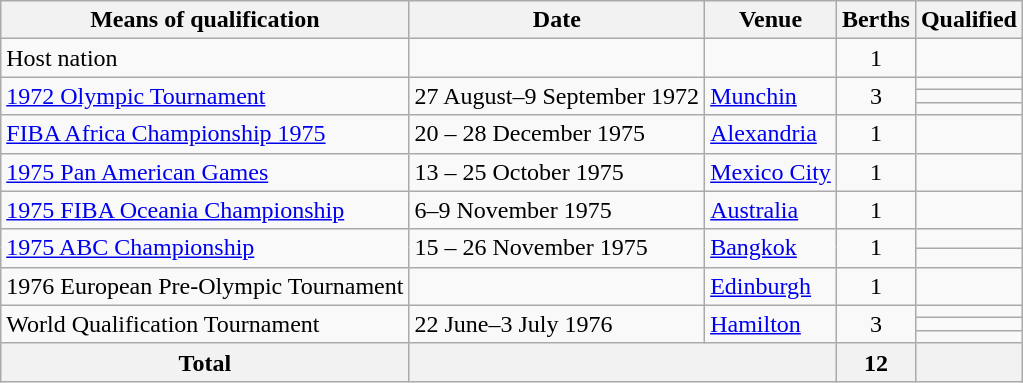<table class="wikitable">
<tr>
<th>Means of qualification</th>
<th>Date</th>
<th>Venue</th>
<th>Berths</th>
<th>Qualified</th>
</tr>
<tr>
<td>Host nation</td>
<td></td>
<td></td>
<td style="text-align:center;">1</td>
<td></td>
</tr>
<tr>
<td rowspan=3><a href='#'>1972 Olympic Tournament</a></td>
<td rowspan=3>27 August–9 September 1972</td>
<td rowspan=3> <a href='#'>Munchin</a></td>
<td rowspan=3 style="text-align:center;">3</td>
<td></td>
</tr>
<tr>
<td></td>
</tr>
<tr>
<td></td>
</tr>
<tr>
<td><a href='#'>FIBA Africa Championship 1975</a></td>
<td>20 – 28 December 1975</td>
<td> <a href='#'>Alexandria</a></td>
<td style="text-align:center;">1</td>
<td></td>
</tr>
<tr>
<td><a href='#'>1975 Pan American Games</a></td>
<td>13 – 25 October 1975</td>
<td> <a href='#'>Mexico City</a></td>
<td style="text-align:center;">1</td>
<td></td>
</tr>
<tr>
<td><a href='#'>1975 FIBA Oceania Championship</a></td>
<td>6–9 November 1975</td>
<td> <a href='#'>Australia</a></td>
<td style="text-align:center;">1</td>
<td></td>
</tr>
<tr>
<td rowspan="2"><a href='#'>1975 ABC Championship</a></td>
<td rowspan="2">15 – 26 November 1975</td>
<td rowspan="2"> <a href='#'>Bangkok</a></td>
<td rowspan="2" style="text-align:center;">1</td>
<td><s></s></td>
</tr>
<tr>
<td></td>
</tr>
<tr>
<td>1976 European Pre-Olympic Tournament</td>
<td></td>
<td> <a href='#'>Edinburgh</a></td>
<td style="text-align:center;">1</td>
<td></td>
</tr>
<tr>
<td rowspan="3">World Qualification Tournament</td>
<td rowspan="3">22 June–3 July 1976</td>
<td rowspan="3"> <a href='#'>Hamilton</a></td>
<td rowspan="3" style="text-align:center;">3</td>
<td></td>
</tr>
<tr>
<td></td>
</tr>
<tr>
<td></td>
</tr>
<tr>
<th>Total</th>
<th colspan="2"></th>
<th>12</th>
<th></th>
</tr>
</table>
